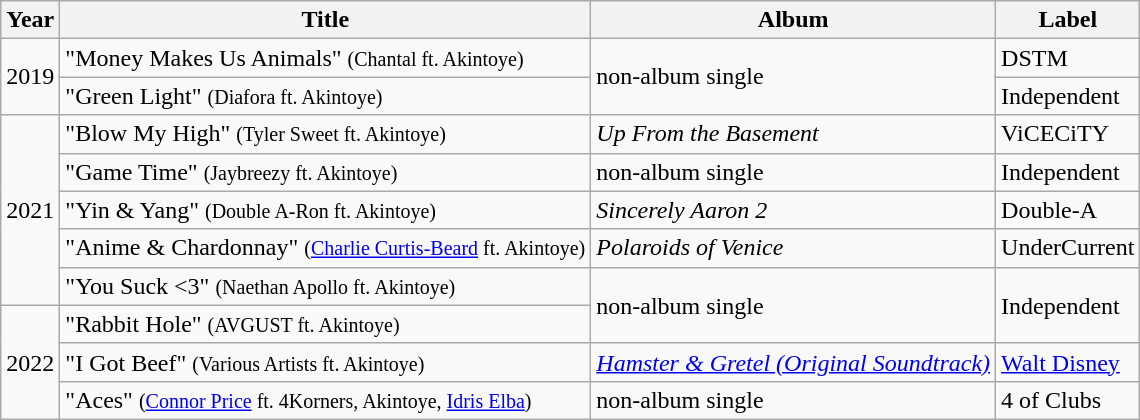<table class="wikitable">
<tr>
<th>Year</th>
<th>Title</th>
<th>Album</th>
<th>Label</th>
</tr>
<tr>
<td rowspan="2">2019</td>
<td>"Money Makes Us Animals" <small>(Chantal ft. Akintoye)</small></td>
<td rowspan="2">non-album single</td>
<td>DSTM</td>
</tr>
<tr>
<td>"Green Light" <small>(Diafora ft. Akintoye)</small></td>
<td>Independent</td>
</tr>
<tr>
<td rowspan="5">2021</td>
<td>"Blow My High" <small>(Tyler Sweet ft. Akintoye)</small></td>
<td><em>Up From the Basement</em></td>
<td>ViCECiTY</td>
</tr>
<tr>
<td>"Game Time" <small>(Jaybreezy ft. Akintoye)</small></td>
<td>non-album single</td>
<td>Independent</td>
</tr>
<tr>
<td>"Yin & Yang" <small>(Double A-Ron ft. Akintoye)</small></td>
<td><em>Sincerely Aaron 2</em></td>
<td>Double-A</td>
</tr>
<tr>
<td>"Anime & Chardonnay" <small>(<a href='#'>Charlie Curtis-Beard</a> ft. Akintoye)</small></td>
<td><em>Polaroids of Venice</em></td>
<td>UnderCurrent</td>
</tr>
<tr>
<td>"You Suck <3" <small>(Naethan Apollo ft. Akintoye)</small></td>
<td rowspan="2">non-album single</td>
<td rowspan="2">Independent</td>
</tr>
<tr>
<td rowspan="3">2022</td>
<td>"Rabbit Hole" <small>(AVGUST ft. Akintoye)</small></td>
</tr>
<tr>
<td>"I Got Beef" <small>(Various Artists ft. Akintoye)</small></td>
<td><a href='#'><em>Hamster & Gretel (Original Soundtrack)</em></a></td>
<td><a href='#'>Walt Disney</a></td>
</tr>
<tr>
<td>"Aces" <small>(<a href='#'>Connor Price</a> ft. 4Korners, Akintoye, <a href='#'>Idris Elba</a>)</small></td>
<td>non-album single</td>
<td>4 of Clubs</td>
</tr>
</table>
